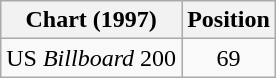<table class="wikitable">
<tr>
<th>Chart (1997)</th>
<th>Position</th>
</tr>
<tr>
<td>US <em>Billboard</em> 200</td>
<td align="center">69</td>
</tr>
</table>
